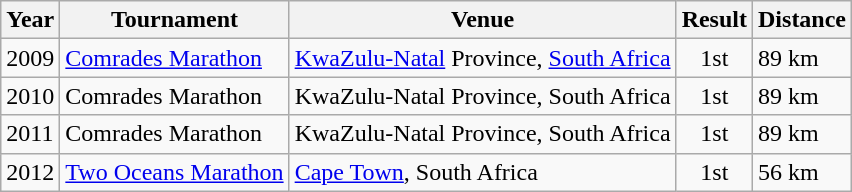<table class=wikitable>
<tr>
<th>Year</th>
<th>Tournament</th>
<th>Venue</th>
<th>Result</th>
<th>Distance</th>
</tr>
<tr>
<td>2009</td>
<td><a href='#'>Comrades Marathon</a></td>
<td><a href='#'>KwaZulu-Natal</a> Province, <a href='#'>South Africa</a></td>
<td align="center">1st</td>
<td>89 km</td>
</tr>
<tr>
<td>2010</td>
<td>Comrades Marathon</td>
<td>KwaZulu-Natal Province, South Africa</td>
<td align="center">1st</td>
<td>89 km</td>
</tr>
<tr>
<td>2011</td>
<td>Comrades Marathon</td>
<td>KwaZulu-Natal Province, South Africa</td>
<td align="center">1st</td>
<td>89 km</td>
</tr>
<tr>
<td>2012</td>
<td><a href='#'>Two Oceans Marathon</a></td>
<td><a href='#'>Cape Town</a>, South Africa</td>
<td align="center">1st</td>
<td>56 km</td>
</tr>
</table>
